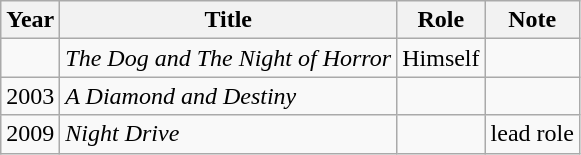<table class ="wikitable sortable">
<tr>
<th>Year</th>
<th>Title</th>
<th>Role</th>
<th>Note</th>
</tr>
<tr>
<td></td>
<td><em>The Dog and The Night of Horror</em></td>
<td>Himself</td>
<td></td>
</tr>
<tr>
<td>2003</td>
<td><em>A Diamond and Destiny</em></td>
<td></td>
<td></td>
</tr>
<tr>
<td>2009</td>
<td><em>Night Drive</em></td>
<td></td>
<td>lead role</td>
</tr>
</table>
